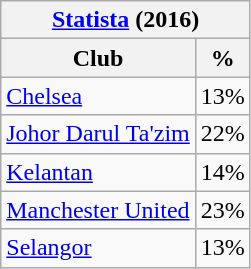<table class="wikitable sortable">
<tr>
<th colspan="2"><a href='#'>Statista</a> (2016)</th>
</tr>
<tr>
<th>Club</th>
<th>%</th>
</tr>
<tr>
<td> <a href='#'>Chelsea</a></td>
<td>13%</td>
</tr>
<tr>
<td> <a href='#'>Johor Darul Ta'zim</a></td>
<td>22%</td>
</tr>
<tr>
<td> <a href='#'>Kelantan</a></td>
<td>14%</td>
</tr>
<tr>
<td> <a href='#'>Manchester United</a></td>
<td>23%</td>
</tr>
<tr>
<td> <a href='#'>Selangor</a></td>
<td>13%</td>
</tr>
</table>
